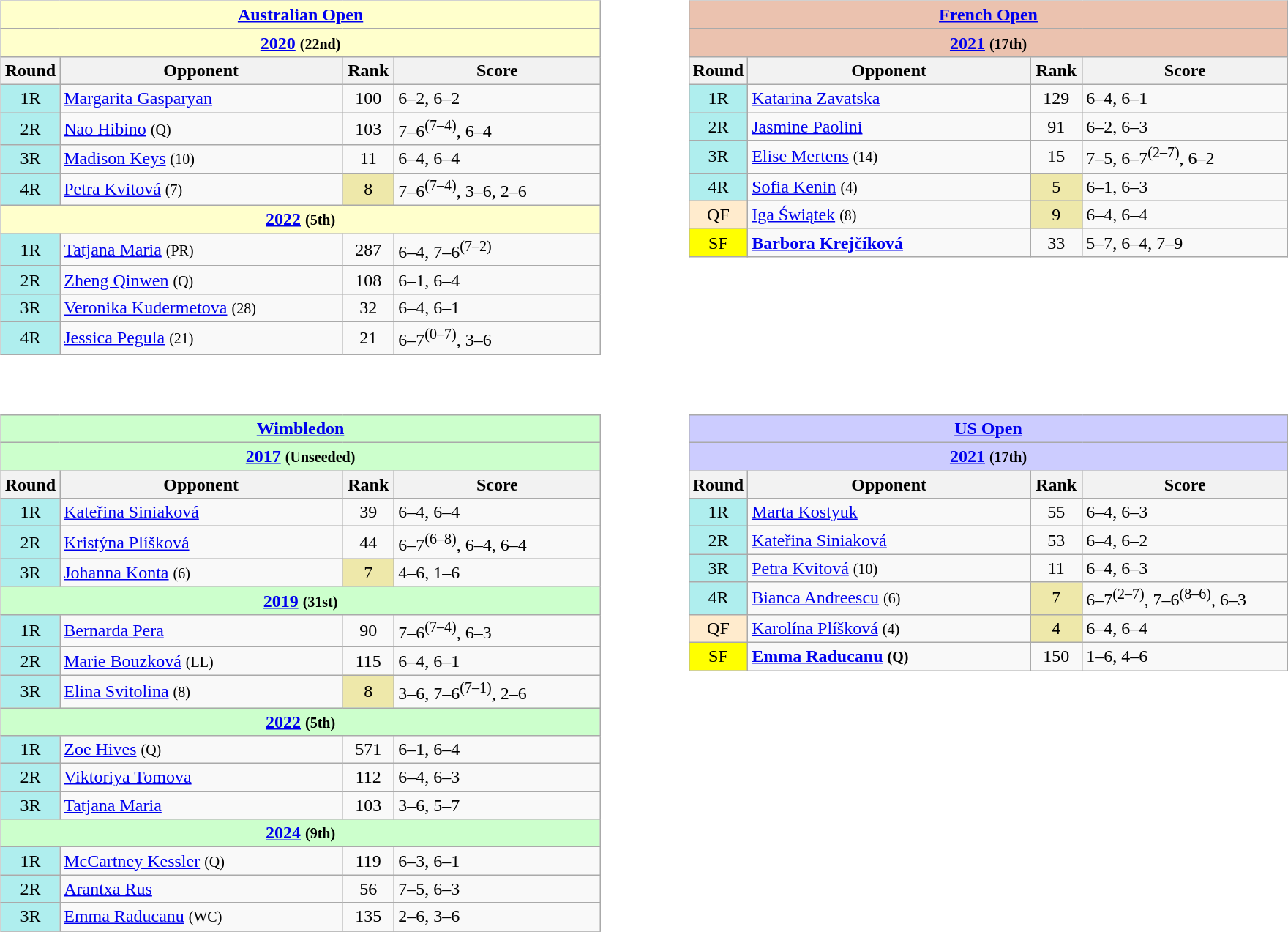<table style=width:95%>
<tr valign=top>
<td><br><table class=wikitable style=float:left>
<tr>
<td colspan=4 style=background:#ffc;font-weight:bold;text-align:center><a href='#'>Australian Open</a></td>
</tr>
<tr>
<td colspan=4 style=background:#ffc;font-weight:bold;text-align:center><a href='#'>2020</a> <small>(22nd)</small></td>
</tr>
<tr>
<th width=40>Round</th>
<th width=250>Opponent</th>
<th width=40>Rank</th>
<th width=180>Score</th>
</tr>
<tr>
<td style=background:#afeeee;text-align:center>1R</td>
<td> <a href='#'>Margarita Gasparyan</a></td>
<td style=text-align:center>100</td>
<td>6–2, 6–2</td>
</tr>
<tr>
<td style=background:#afeeee;text-align:center>2R</td>
<td> <a href='#'>Nao Hibino</a> <small>(Q)</small></td>
<td style=text-align:center>103</td>
<td>7–6<sup>(7–4)</sup>, 6–4</td>
</tr>
<tr>
<td style=background:#afeeee;text-align:center>3R</td>
<td> <a href='#'>Madison Keys</a> <small>(10)</small></td>
<td style=text-align:center>11</td>
<td>6–4, 6–4</td>
</tr>
<tr>
<td style=background:#afeeee;text-align:center>4R</td>
<td> <a href='#'>Petra Kvitová</a> <small>(7)</small></td>
<td style=text-align:center;background:#eee8aa>8</td>
<td>7–6<sup>(7–4)</sup>, 3–6, 2–6</td>
</tr>
<tr>
<td colspan=4 style=background:#ffc;font-weight:bold;text-align:center><a href='#'>2022</a> <small>(5th)</small></td>
</tr>
<tr>
<td style=background:#afeeee;text-align:center>1R</td>
<td> <a href='#'>Tatjana Maria</a> <small>(PR)</small></td>
<td style=text-align:center>287</td>
<td>6–4, 7–6<sup>(7–2)</sup></td>
</tr>
<tr>
<td style=background:#afeeee;text-align:center>2R</td>
<td> <a href='#'>Zheng Qinwen</a> <small>(Q)</small></td>
<td style=text-align:center>108</td>
<td>6–1, 6–4</td>
</tr>
<tr>
<td style=background:#afeeee;text-align:center>3R</td>
<td> <a href='#'>Veronika Kudermetova</a> <small>(28)</small></td>
<td style=text-align:center>32</td>
<td>6–4, 6–1</td>
</tr>
<tr>
<td style=background:#afeeee;text-align:center>4R</td>
<td> <a href='#'>Jessica Pegula</a> <small>(21)</small></td>
<td style=text-align:center>21</td>
<td>6–7<sup>(0–7)</sup>, 3–6</td>
</tr>
</table>
</td>
<td><br><table style=width:50px>
<tr>
<td></td>
</tr>
</table>
</td>
<td><br><table class=wikitable style=float:left>
<tr>
<td colspan=4 style=background:#ebc2af;font-weight:bold;text-align:center><a href='#'>French Open</a></td>
</tr>
<tr>
<td colspan=4 style=background:#ebc2af;font-weight:bold;text-align:center><a href='#'>2021</a> <small>(17th)</small></td>
</tr>
<tr>
<th width=40>Round</th>
<th width=250>Opponent</th>
<th width=40>Rank</th>
<th width=180>Score</th>
</tr>
<tr>
<td style=background:#afeeee;text-align:center>1R</td>
<td> <a href='#'>Katarina Zavatska</a></td>
<td style=text-align:center>129</td>
<td>6–4, 6–1</td>
</tr>
<tr>
<td style=background:#afeeee;text-align:center>2R</td>
<td> <a href='#'>Jasmine Paolini</a></td>
<td style=text-align:center>91</td>
<td>6–2, 6–3</td>
</tr>
<tr>
<td style=background:#afeeee;text-align:center>3R</td>
<td> <a href='#'>Elise Mertens</a> <small>(14)</small></td>
<td style=text-align:center>15</td>
<td>7–5, 6–7<sup>(2–7)</sup>, 6–2</td>
</tr>
<tr>
<td style=background:#afeeee;text-align:center>4R</td>
<td> <a href='#'>Sofia Kenin</a> <small>(4)</small></td>
<td style=text-align:center;background:#eee8aa>5</td>
<td>6–1, 6–3</td>
</tr>
<tr>
<td style=background:#ffebcd;text-align:center>QF</td>
<td> <a href='#'>Iga Świątek</a> <small>(8)</small></td>
<td style=text-align:center;background:#eee8aa>9</td>
<td>6–4, 6–4</td>
</tr>
<tr>
<td style=background:yellow;text-align:center>SF</td>
<td><strong> <a href='#'>Barbora Krejčíková</a></strong></td>
<td style=text-align:center>33</td>
<td>5–7, 6–4, 7–9</td>
</tr>
</table>
</td>
</tr>
<tr valign=top>
<td><br><table class=wikitable style=float:left>
<tr>
<td colspan=4 style=background:#cfc;font-weight:bold;text-align:center><a href='#'>Wimbledon</a></td>
</tr>
<tr>
<td colspan=4 style=background:#cfc;font-weight:bold;text-align:center><a href='#'>2017</a> <small>(Unseeded)</small></td>
</tr>
<tr>
<th width=40>Round</th>
<th width=250>Opponent</th>
<th width=40>Rank</th>
<th width=180>Score</th>
</tr>
<tr>
<td style=background:#afeeee;text-align:center>1R</td>
<td> <a href='#'>Kateřina Siniaková</a></td>
<td style=text-align:center>39</td>
<td>6–4, 6–4</td>
</tr>
<tr>
<td style=background:#afeeee;text-align:center>2R</td>
<td> <a href='#'>Kristýna Plíšková</a></td>
<td style=text-align:center>44</td>
<td>6–7<sup>(6–8)</sup>, 6–4, 6–4</td>
</tr>
<tr>
<td style=background:#afeeee;text-align:center>3R</td>
<td> <a href='#'>Johanna Konta</a> <small>(6)</small></td>
<td style=text-align:center;background:#eee8aa>7</td>
<td>4–6, 1–6</td>
</tr>
<tr>
<td colspan=4 style=background:#cfc;font-weight:bold;text-align:center><a href='#'>2019</a> <small>(31st)</small></td>
</tr>
<tr>
<td style=background:#afeeee;text-align:center>1R</td>
<td> <a href='#'>Bernarda Pera</a></td>
<td style=text-align:center>90</td>
<td>7–6<sup>(7–4)</sup>, 6–3</td>
</tr>
<tr>
<td style=background:#afeeee;text-align:center>2R</td>
<td> <a href='#'>Marie Bouzková</a> <small>(LL)</small></td>
<td style=text-align:center>115</td>
<td>6–4, 6–1</td>
</tr>
<tr>
<td style=background:#afeeee;text-align:center>3R</td>
<td> <a href='#'>Elina Svitolina</a> <small>(8)</small></td>
<td style=text-align:center;background:#eee8aa>8</td>
<td>3–6, 7–6<sup>(7–1)</sup>, 2–6</td>
</tr>
<tr>
<td colspan=4 style=background:#cfc;font-weight:bold;text-align:center><a href='#'>2022</a> <small>(5th)</small></td>
</tr>
<tr>
<td style=background:#afeeee;text-align:center>1R</td>
<td> <a href='#'>Zoe Hives</a> <small>(Q)</small></td>
<td style=text-align:center>571</td>
<td>6–1, 6–4</td>
</tr>
<tr>
<td style=background:#afeeee;text-align:center>2R</td>
<td> <a href='#'>Viktoriya Tomova</a></td>
<td style=text-align:center>112</td>
<td>6–4, 6–3</td>
</tr>
<tr>
<td style=background:#afeeee;text-align:center>3R</td>
<td> <a href='#'>Tatjana Maria</a></td>
<td style=text-align:center>103</td>
<td>3–6, 5–7</td>
</tr>
<tr>
<td colspan=4 style=background:#cfc;font-weight:bold;text-align:center><a href='#'>2024</a> <small>(9th)</small></td>
</tr>
<tr>
<td style=background:#afeeee;text-align:center>1R</td>
<td> <a href='#'>McCartney Kessler</a> <small>(Q)</small></td>
<td style=text-align:center>119</td>
<td>6–3, 6–1</td>
</tr>
<tr>
<td style=background:#afeeee;text-align:center>2R</td>
<td> <a href='#'>Arantxa Rus</a></td>
<td style=text-align:center>56</td>
<td>7–5, 6–3</td>
</tr>
<tr>
<td style=background:#afeeee;text-align:center>3R</td>
<td> <a href='#'>Emma Raducanu</a> <small>(WC)</small></td>
<td style=text-align:center>135</td>
<td>2–6, 3–6</td>
</tr>
<tr>
</tr>
</table>
</td>
<td><br><table>
<tr>
<td></td>
</tr>
</table>
</td>
<td><br><table class=wikitable style=float:left>
<tr>
<td colspan=4 style=background:#ccf;font-weight:bold;text-align:center><a href='#'>US Open</a></td>
</tr>
<tr>
<td colspan=4 style=background:#ccf;font-weight:bold;text-align:center><a href='#'>2021</a> <small>(17th)</small></td>
</tr>
<tr>
<th width=40>Round</th>
<th width=250>Opponent</th>
<th width=40>Rank</th>
<th width=180>Score</th>
</tr>
<tr>
<td style=background:#afeeee;text-align:center>1R</td>
<td> <a href='#'>Marta Kostyuk</a></td>
<td style=text-align:center>55</td>
<td>6–4, 6–3</td>
</tr>
<tr>
<td style=background:#afeeee;text-align:center>2R</td>
<td> <a href='#'>Kateřina Siniaková</a></td>
<td style=text-align:center>53</td>
<td>6–4, 6–2</td>
</tr>
<tr>
<td style=background:#afeeee;text-align:center>3R</td>
<td> <a href='#'>Petra Kvitová</a> <small>(10)</small></td>
<td style=text-align:center>11</td>
<td>6–4, 6–3</td>
</tr>
<tr>
<td style=background:#afeeee;text-align:center>4R</td>
<td> <a href='#'>Bianca Andreescu</a> <small>(6)</small></td>
<td style=text-align:center;background:#eee8aa>7</td>
<td>6–7<sup>(2–7)</sup>, 7–6<sup>(8–6)</sup>, 6–3</td>
</tr>
<tr>
<td style=background:#ffebcd;text-align:center>QF</td>
<td> <a href='#'>Karolína Plíšková</a> <small>(4)</small></td>
<td style=text-align:center;background:#eee8aa>4</td>
<td>6–4, 6–4</td>
</tr>
<tr>
<td style=background:yellow;text-align:center>SF</td>
<td><strong> <a href='#'>Emma Raducanu</a> <small>(Q)</small></strong></td>
<td style=text-align:center>150</td>
<td>1–6, 4–6</td>
</tr>
</table>
</td>
</tr>
</table>
